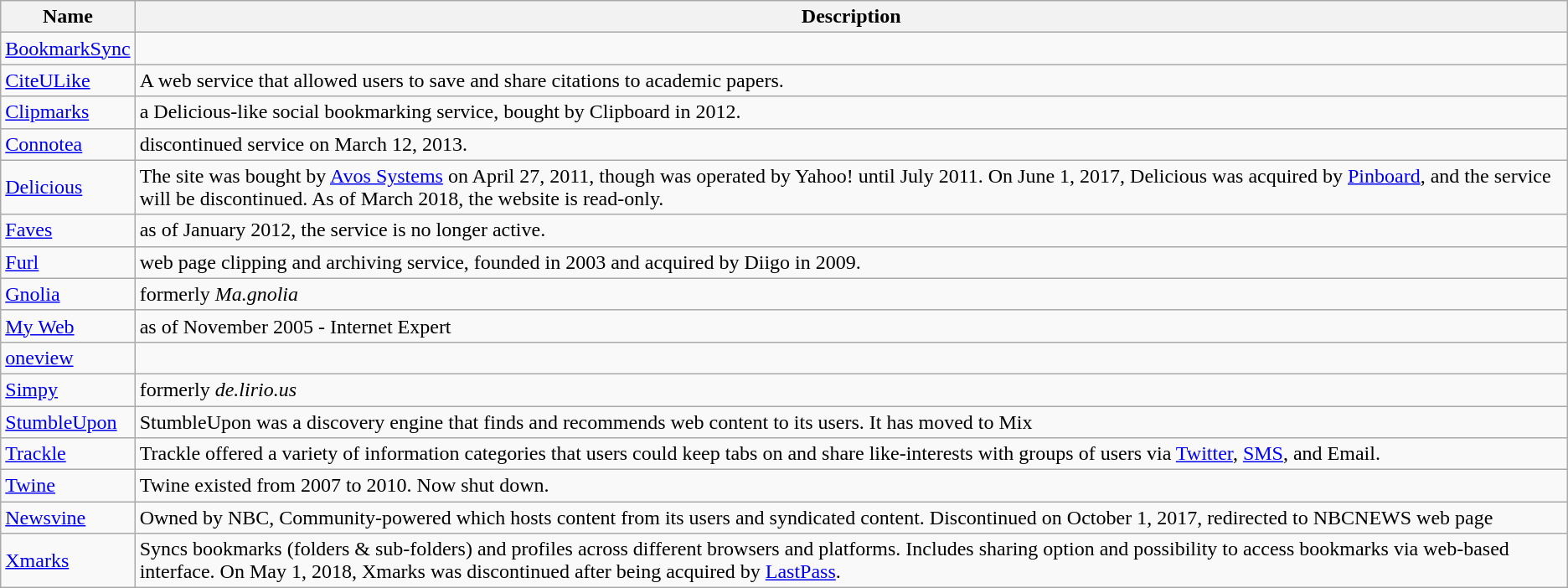<table class="wikitable">
<tr>
<th>Name</th>
<th>Description</th>
</tr>
<tr>
<td><a href='#'>BookmarkSync</a></td>
<td></td>
</tr>
<tr>
<td><a href='#'>CiteULike</a></td>
<td>A web service that allowed users to save and share citations to academic papers.</td>
</tr>
<tr>
<td><a href='#'>Clipmarks</a></td>
<td>a Delicious-like social bookmarking service, bought by Clipboard in 2012.</td>
</tr>
<tr>
<td><a href='#'>Connotea</a></td>
<td>discontinued service on March 12, 2013.</td>
</tr>
<tr>
<td><a href='#'>Delicious</a></td>
<td>The site was bought by <a href='#'>Avos Systems</a> on April 27, 2011, though was operated by Yahoo! until July 2011. On June 1, 2017, Delicious was acquired by <a href='#'>Pinboard</a>, and the service will be discontinued. As of March 2018, the website is read-only.</td>
</tr>
<tr>
<td><a href='#'>Faves</a></td>
<td>as of January 2012, the service is no longer active.</td>
</tr>
<tr>
<td><a href='#'>Furl</a></td>
<td>web page clipping and archiving service, founded in 2003 and acquired by Diigo in 2009.</td>
</tr>
<tr>
<td><a href='#'>Gnolia</a></td>
<td>formerly <em>Ma.gnolia</em></td>
</tr>
<tr>
<td><a href='#'>My Web</a></td>
<td>as of November 2005 - Internet Expert</td>
</tr>
<tr>
<td><a href='#'>oneview</a></td>
<td></td>
</tr>
<tr>
<td><a href='#'>Simpy</a></td>
<td>formerly <em>de.lirio.us</em></td>
</tr>
<tr>
<td><a href='#'>StumbleUpon</a></td>
<td>StumbleUpon was a discovery engine that finds and recommends web content to its users. It has moved to Mix</td>
</tr>
<tr>
<td><a href='#'>Trackle</a></td>
<td>Trackle offered a variety of information categories that users could keep tabs on and share like-interests with groups of users via <a href='#'>Twitter</a>, <a href='#'>SMS</a>, and Email.</td>
</tr>
<tr>
<td><a href='#'>Twine</a></td>
<td>Twine existed from 2007 to 2010. Now shut down.</td>
</tr>
<tr>
<td><a href='#'>Newsvine</a></td>
<td>Owned by NBC, Community-powered which hosts content from its users and syndicated content. Discontinued on October 1, 2017, redirected to NBCNEWS web page</td>
</tr>
<tr>
<td><a href='#'>Xmarks</a></td>
<td>Syncs bookmarks (folders & sub-folders) and profiles across different browsers and platforms. Includes sharing option and possibility to access bookmarks via web-based interface. On May 1, 2018, Xmarks was discontinued after being acquired by <a href='#'>LastPass</a>.</td>
</tr>
</table>
